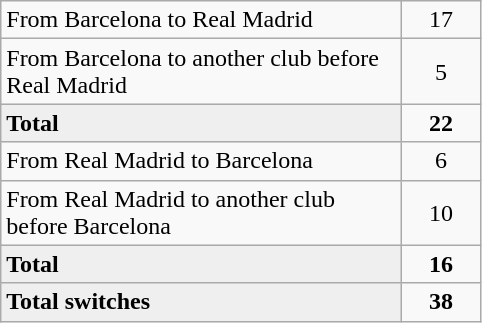<table class="wikitable">
<tr>
<td width=260>From Barcelona to Real Madrid</td>
<td style="text-align:center; width:45px;">17</td>
</tr>
<tr>
<td>From Barcelona to another club before Real Madrid</td>
<td style="text-align:center;">5</td>
</tr>
<tr>
<td style=background:#efefef><strong>Total</strong></td>
<td style="text-align:center;"><strong>22</strong></td>
</tr>
<tr>
<td>From Real Madrid to Barcelona</td>
<td style="text-align:center;">6</td>
</tr>
<tr>
<td>From Real Madrid to another club before Barcelona</td>
<td style="text-align:center;">10</td>
</tr>
<tr>
<td style=background:#efefef><strong>Total</strong></td>
<td style="text-align:center;"><strong>16</strong></td>
</tr>
<tr>
<td style=background:#efefef><strong>Total switches</strong></td>
<td style="text-align:center;"><strong>38</strong></td>
</tr>
</table>
